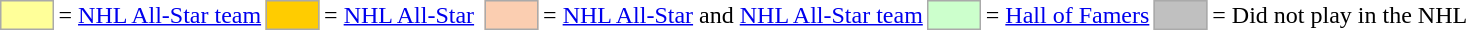<table>
<tr>
<td style="background-color:#FFFF99; border:1px solid #aaaaaa; width:2em;"></td>
<td>= <a href='#'>NHL All-Star team</a></td>
<td style="background-color:#FFCC00; border:1px solid #aaaaaa; width:2em;"></td>
<td>= <a href='#'>NHL All-Star</a></td>
<td></td>
<td style="background-color:#FBCEB1; border:1px solid #aaaaaa; width:2em;"></td>
<td>= <a href='#'>NHL All-Star</a>  and <a href='#'>NHL All-Star team</a></td>
<td style="background-color:#CCFFCC; border:1px solid #aaaaaa; width:2em;"></td>
<td>= <a href='#'>Hall of Famers</a></td>
<td style="background-color:#C0C0C0; border:1px solid #aaaaaa; width:2em;"></td>
<td>= Did not play in the NHL</td>
</tr>
</table>
